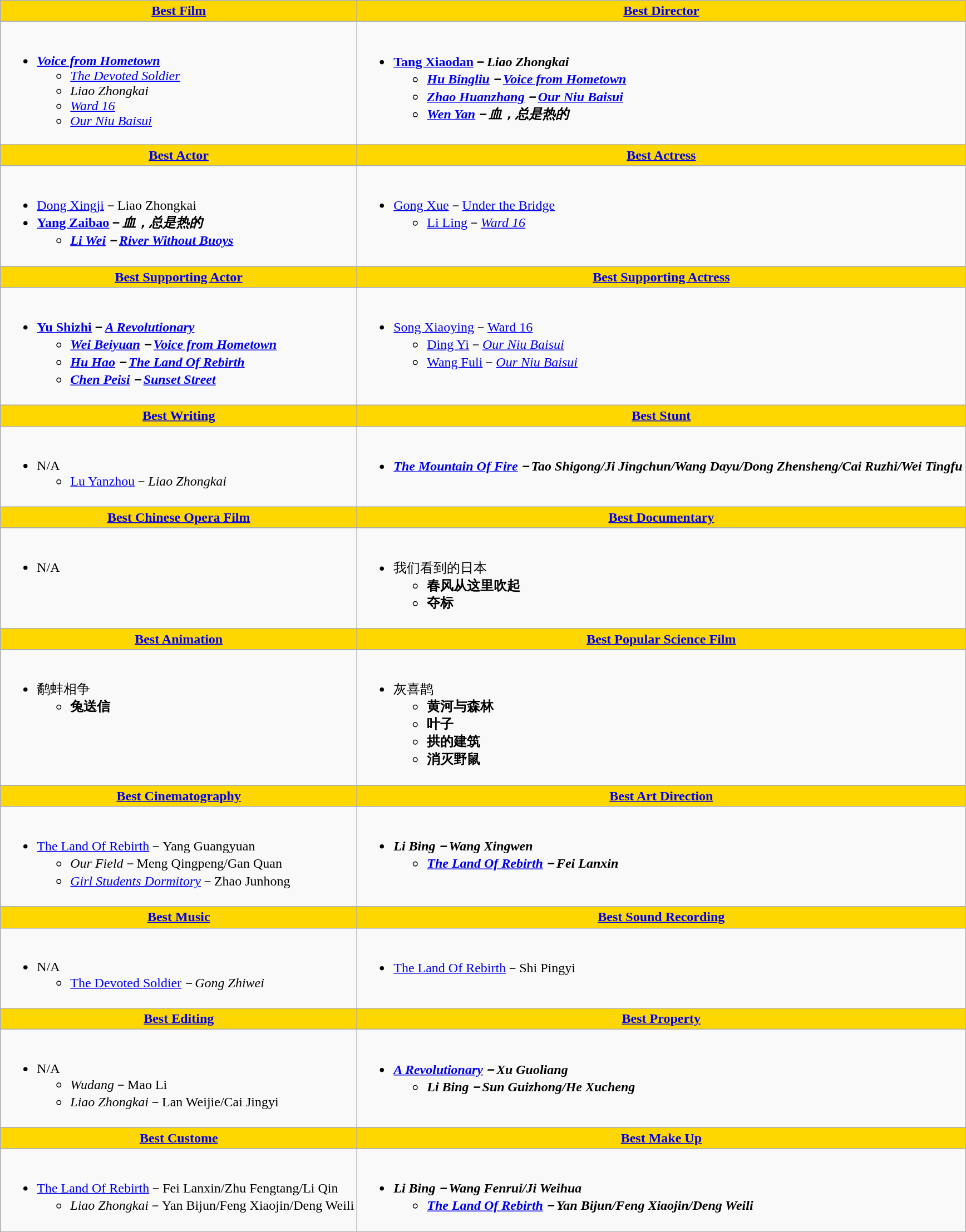<table class=wikitable style="width="150%">
<tr>
<th style="background: gold;" ! style="width="50%"><a href='#'>Best Film</a></th>
<th style="background: gold;" ! style="width="50%"><a href='#'>Best Director</a></th>
</tr>
<tr>
<td valign="top"><br><ul><li><strong><em><a href='#'>Voice from Hometown</a></em></strong><ul><li><em><a href='#'>The Devoted Soldier</a></em></li><li><em>Liao Zhongkai</em></li><li><em><a href='#'>Ward 16</a></em></li><li><em><a href='#'>Our Niu Baisui</a></em></li></ul></li></ul></td>
<td valign="top"><br><ul><li><strong><a href='#'>Tang Xiaodan</a>－<em>Liao Zhongkai<strong><em><ul><li><a href='#'>Hu Bingliu</a>－</em><a href='#'>Voice from Hometown</a><em></li><li><a href='#'>Zhao Huanzhang</a>－</em><a href='#'>Our Niu Baisui</a><em></li><li><a href='#'>Wen Yan</a>－</em>血，总是热的<em></li></ul></li></ul></td>
</tr>
<tr>
<th style="background: gold;" ! style="width="50%"><a href='#'>Best Actor</a></th>
<th style="background: gold;" ! style="width="50%"><a href='#'>Best Actress</a></th>
</tr>
<tr>
<td valign="top"><br><ul><li></strong><a href='#'>Dong Xingji</a>－</em>Liao Zhongkai</em></strong></li><li><strong><a href='#'>Yang Zaibao</a>－<em>血，总是热的<strong><em><ul><li><a href='#'>Li Wei</a>－</em><a href='#'>River Without Buoys</a><em></li></ul></li></ul></td>
<td valign="top"><br><ul><li></strong><a href='#'>Gong Xue</a>－</em><a href='#'>Under the Bridge</a></em></strong><ul><li><a href='#'>Li Ling</a>－<em><a href='#'>Ward 16</a></em></li></ul></li></ul></td>
</tr>
<tr>
<th style="background: gold;" ! style="width="50%"><a href='#'>Best Supporting Actor</a></th>
<th style="background: gold;" ! style="width="50%"><a href='#'>Best Supporting Actress</a></th>
</tr>
<tr>
<td valign="top"><br><ul><li><strong><a href='#'>Yu Shizhi</a>－<em><a href='#'>A Revolutionary</a><strong><em><ul><li><a href='#'>Wei Beiyuan</a>－</em><a href='#'>Voice from Hometown</a><em></li><li><a href='#'>Hu Hao</a>－</em><a href='#'>The Land Of Rebirth</a><em></li><li><a href='#'>Chen Peisi</a>－</em><a href='#'>Sunset Street</a><em></li></ul></li></ul></td>
<td valign="top"><br><ul><li></strong><a href='#'>Song Xiaoying</a>－</em><a href='#'>Ward 16</a></em></strong><ul><li><a href='#'>Ding Yi</a>－<em><a href='#'>Our Niu Baisui</a></em></li><li><a href='#'>Wang Fuli</a>－<em><a href='#'>Our Niu Baisui</a></em></li></ul></li></ul></td>
</tr>
<tr>
<th style="background: gold;" ! style="width="50%"><a href='#'>Best Writing</a></th>
<th style="background: gold;" ! style="width="50%"><a href='#'>Best Stunt</a></th>
</tr>
<tr>
<td valign="top"><br><ul><li>N/A<ul><li><a href='#'>Lu Yanzhou</a>－<em>Liao Zhongkai</em></li></ul></li></ul></td>
<td valign="top"><br><ul><li><strong><em><a href='#'>The Mountain Of Fire</a><em>－Tao Shigong/Ji Jingchun/Wang Dayu/Dong Zhensheng/Cai Ruzhi/Wei Tingfu<strong></li></ul></td>
</tr>
<tr>
<th style="background: gold;" ! style="width="50%"><a href='#'>Best Chinese Opera Film</a></th>
<th style="background: gold;" ! style="width="50%"><a href='#'>Best Documentary</a></th>
</tr>
<tr>
<td valign="top"><br><ul><li>N/A</li></ul></td>
<td valign="top"><br><ul><li></em></strong>我们看到的日本<strong><em><ul><li></em>春风从这里吹起<em></li><li></em>夺标<em></li></ul></li></ul></td>
</tr>
<tr>
<th style="background: gold;" ! style="width="50%"><a href='#'>Best Animation</a></th>
<th style="background: gold;" ! style="width="50%"><a href='#'>Best Popular Science Film</a></th>
</tr>
<tr>
<td valign="top"><br><ul><li></em></strong>鹬蚌相争<strong><em><ul><li></em>兔送信<em></li></ul></li></ul></td>
<td valign="top"><br><ul><li></em></strong>灰喜鹊<strong><em><ul><li></em>黄河与森林<em></li><li></em>叶子<em></li><li></em>拱的建筑<em></li><li></em>消灭野鼠<em></li></ul></li></ul></td>
</tr>
<tr>
<th style="background: gold;" ! style="width="50%"><a href='#'>Best Cinematography</a></th>
<th style="background: gold;" ! style="width="50%"><a href='#'>Best Art Direction</a></th>
</tr>
<tr>
<td valign="top"><br><ul><li></em></strong><a href='#'>The Land Of Rebirth</a></em>－Yang Guangyuan</strong><ul><li><em>Our Field</em>－Meng Qingpeng/Gan Quan</li><li><em><a href='#'>Girl Students Dormitory</a></em>－Zhao Junhong</li></ul></li></ul></td>
<td valign="top"><br><ul><li><strong><em>Li Bing<em>－Wang Xingwen<strong><ul><li></em><a href='#'>The Land Of Rebirth</a><em>－Fei Lanxin</li></ul></li></ul></td>
</tr>
<tr>
<th style="background: gold;" ! style="width="50%"><a href='#'>Best Music</a></th>
<th style="background: gold;" ! style="width="50%"><a href='#'>Best Sound Recording</a></th>
</tr>
<tr>
<td valign="top"><br><ul><li>N/A<ul><li></em><a href='#'>The Devoted Soldier</a><em>－Gong Zhiwei</li></ul></li></ul></td>
<td valign="top"><br><ul><li></em></strong><a href='#'>The Land Of Rebirth</a></em>－Shi Pingyi</strong></li></ul></td>
</tr>
<tr>
<th style="background: gold;" ! style="width="50%"><a href='#'>Best Editing</a></th>
<th style="background: gold;" ! style="width="50%"><a href='#'>Best Property</a></th>
</tr>
<tr>
<td valign="top"><br><ul><li>N/A<ul><li><em>Wudang</em>－Mao Li</li><li><em>Liao Zhongkai</em>－Lan Weijie/Cai Jingyi</li></ul></li></ul></td>
<td valign="top"><br><ul><li><strong><em><a href='#'>A Revolutionary</a><em>－Xu Guoliang<strong><ul><li></em>Li Bing<em>－Sun Guizhong/He Xucheng</li></ul></li></ul></td>
</tr>
<tr>
<th style="background: gold;" ! style="width="50%"><a href='#'>Best Custome</a></th>
<th style="background: gold;" ! style="width="50%"><a href='#'>Best Make Up</a></th>
</tr>
<tr>
<td valign="top"><br><ul><li></em></strong><a href='#'>The Land Of Rebirth</a></em>－Fei Lanxin/Zhu Fengtang/Li Qin</strong><ul><li><em>Liao Zhongkai</em>－Yan Bijun/Feng Xiaojin/Deng Weili</li></ul></li></ul></td>
<td valign="top"><br><ul><li><strong><em>Li Bing<em>－Wang Fenrui/Ji Weihua<strong><ul><li></em><a href='#'>The Land Of Rebirth</a><em>－Yan Bijun/Feng Xiaojin/Deng Weili</li></ul></li></ul></td>
</tr>
</table>
